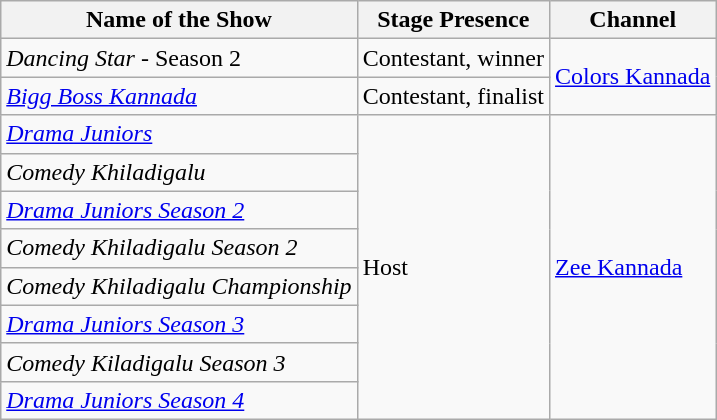<table class="wikitable">
<tr>
<th>Name of the Show</th>
<th>Stage Presence</th>
<th>Channel</th>
</tr>
<tr>
<td><em>Dancing Star</em> - Season 2</td>
<td>Contestant, winner</td>
<td rowspan="2"><a href='#'>Colors Kannada</a></td>
</tr>
<tr>
<td><em><a href='#'>Bigg Boss Kannada</a></em></td>
<td>Contestant, finalist</td>
</tr>
<tr>
<td><em><a href='#'>Drama Juniors</a></em></td>
<td rowspan="10">Host</td>
<td rowspan="11"><a href='#'>Zee Kannada</a></td>
</tr>
<tr>
<td><em>Comedy Khiladigalu</em></td>
</tr>
<tr>
<td><em><a href='#'>Drama Juniors Season 2</a></em></td>
</tr>
<tr>
<td><em>Comedy Khiladigalu Season 2</em></td>
</tr>
<tr>
<td><em>Comedy Khiladigalu Championship</em></td>
</tr>
<tr>
<td><em><a href='#'>Drama Juniors Season 3</a></em></td>
</tr>
<tr>
<td><em>Comedy Kiladigalu Season 3</em></td>
</tr>
<tr>
<td><em><a href='#'>Drama Juniors Season 4</a></em></td>
</tr>
</table>
